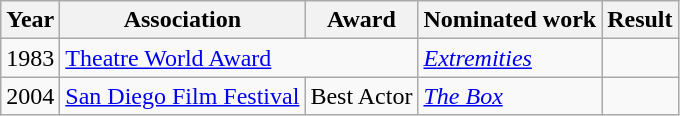<table class="wikitable sortable">
<tr>
<th>Year</th>
<th>Association</th>
<th>Award</th>
<th>Nominated work</th>
<th>Result</th>
</tr>
<tr>
<td>1983</td>
<td colspan=2><a href='#'>Theatre World Award</a></td>
<td><em><a href='#'>Extremities</a></em></td>
<td></td>
</tr>
<tr>
<td>2004</td>
<td><a href='#'>San Diego Film Festival</a></td>
<td>Best Actor</td>
<td><a href='#'><em>The Box</em></a></td>
<td></td>
</tr>
</table>
